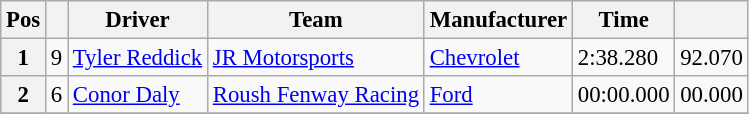<table class="wikitable" style="font-size:95%">
<tr>
<th>Pos</th>
<th></th>
<th>Driver</th>
<th>Team</th>
<th>Manufacturer</th>
<th>Time</th>
<th></th>
</tr>
<tr>
<th>1</th>
<td>9</td>
<td><a href='#'>Tyler Reddick</a></td>
<td><a href='#'>JR Motorsports</a></td>
<td><a href='#'>Chevrolet</a></td>
<td>2:38.280</td>
<td>92.070</td>
</tr>
<tr>
<th>2</th>
<td>6</td>
<td><a href='#'>Conor Daly</a></td>
<td><a href='#'>Roush Fenway Racing</a></td>
<td><a href='#'>Ford</a></td>
<td>00:00.000</td>
<td>00.000</td>
</tr>
<tr>
</tr>
</table>
